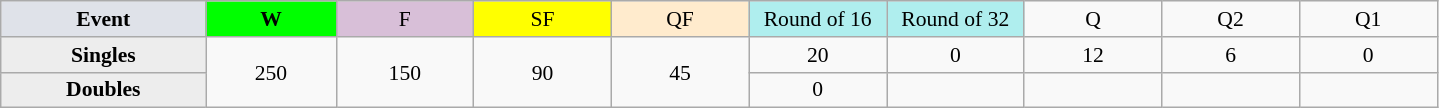<table class=wikitable style=font-size:90%;text-align:center>
<tr>
<td style="width:130px; background:#dfe2e9;"><strong>Event</strong></td>
<td style="width:80px; background:lime;"><strong>W</strong></td>
<td style="width:85px; background:thistle;">F</td>
<td style="width:85px; background:#ff0;">SF</td>
<td style="width:85px; background:#ffebcd;">QF</td>
<td style="width:85px; background:#afeeee;">Round of 16</td>
<td style="width:85px; background:#afeeee;">Round of 32</td>
<td width=85>Q</td>
<td width=85>Q2</td>
<td width=85>Q1</td>
</tr>
<tr>
<th style="background:#ededed;">Singles</th>
<td rowspan=2>250</td>
<td rowspan=2>150</td>
<td rowspan=2>90</td>
<td rowspan=2>45</td>
<td>20</td>
<td>0</td>
<td>12</td>
<td>6</td>
<td>0</td>
</tr>
<tr>
<th style="background:#ededed;">Doubles</th>
<td>0</td>
<td></td>
<td></td>
<td></td>
<td></td>
</tr>
</table>
